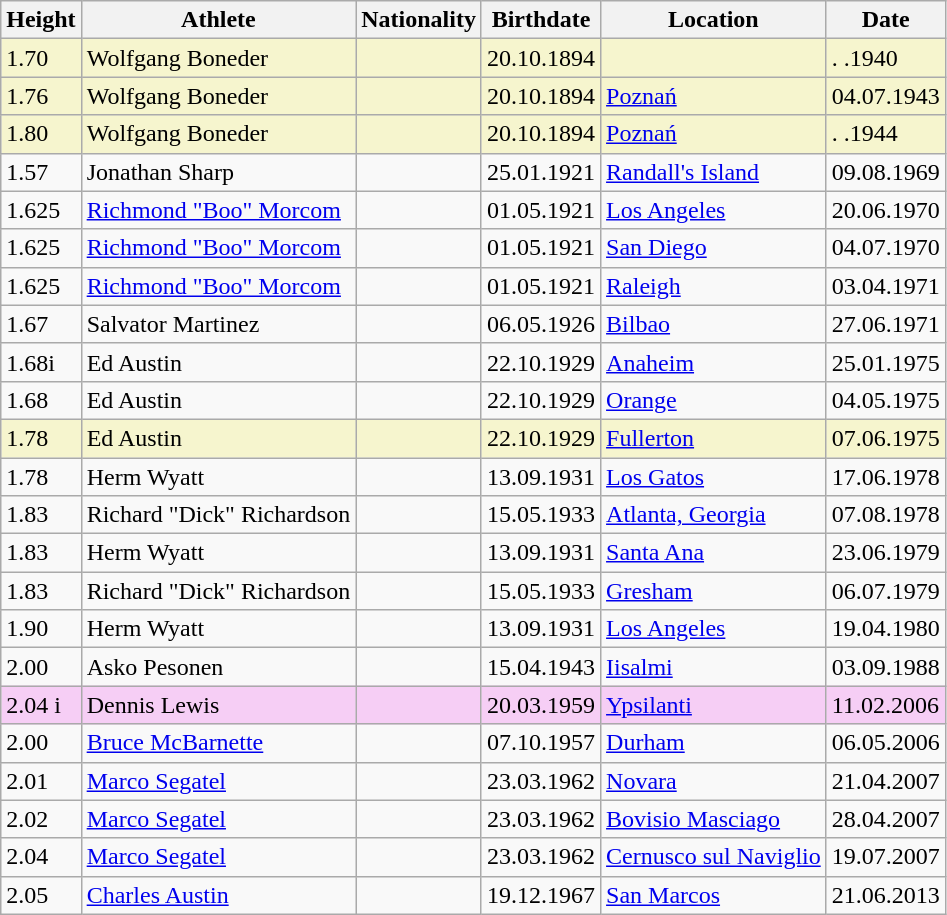<table class="wikitable">
<tr>
<th>Height</th>
<th>Athlete</th>
<th>Nationality</th>
<th>Birthdate</th>
<th>Location</th>
<th>Date</th>
</tr>
<tr style="background:#f6f5ce;">
<td>1.70</td>
<td>Wolfgang Boneder</td>
<td></td>
<td>20.10.1894</td>
<td></td>
<td>. .1940</td>
</tr>
<tr style="background:#f6f5ce;">
<td>1.76</td>
<td>Wolfgang Boneder</td>
<td></td>
<td>20.10.1894</td>
<td><a href='#'>Poznań</a></td>
<td>04.07.1943</td>
</tr>
<tr style="background:#f6f5ce;">
<td>1.80</td>
<td>Wolfgang Boneder</td>
<td></td>
<td>20.10.1894</td>
<td><a href='#'>Poznań</a></td>
<td>.  .1944</td>
</tr>
<tr>
<td>1.57</td>
<td>Jonathan Sharp</td>
<td></td>
<td>25.01.1921</td>
<td><a href='#'>Randall's Island</a></td>
<td>09.08.1969</td>
</tr>
<tr>
<td>1.625</td>
<td><a href='#'>Richmond "Boo" Morcom</a></td>
<td></td>
<td>01.05.1921</td>
<td><a href='#'>Los Angeles</a></td>
<td>20.06.1970</td>
</tr>
<tr>
<td>1.625</td>
<td><a href='#'>Richmond "Boo" Morcom</a></td>
<td></td>
<td>01.05.1921</td>
<td><a href='#'>San Diego</a></td>
<td>04.07.1970</td>
</tr>
<tr>
<td>1.625</td>
<td><a href='#'>Richmond "Boo" Morcom</a></td>
<td></td>
<td>01.05.1921</td>
<td><a href='#'>Raleigh</a></td>
<td>03.04.1971</td>
</tr>
<tr>
<td>1.67</td>
<td>Salvator Martinez</td>
<td></td>
<td>06.05.1926</td>
<td><a href='#'>Bilbao</a></td>
<td>27.06.1971</td>
</tr>
<tr>
<td>1.68i</td>
<td>Ed Austin</td>
<td></td>
<td>22.10.1929</td>
<td><a href='#'>Anaheim</a></td>
<td>25.01.1975</td>
</tr>
<tr>
<td>1.68</td>
<td>Ed Austin</td>
<td></td>
<td>22.10.1929</td>
<td><a href='#'>Orange</a></td>
<td>04.05.1975</td>
</tr>
<tr style="background:#f6f5ce;">
<td>1.78</td>
<td>Ed Austin</td>
<td></td>
<td>22.10.1929</td>
<td><a href='#'>Fullerton</a></td>
<td>07.06.1975</td>
</tr>
<tr>
<td>1.78</td>
<td>Herm Wyatt</td>
<td></td>
<td>13.09.1931</td>
<td><a href='#'>Los Gatos</a></td>
<td>17.06.1978</td>
</tr>
<tr>
<td>1.83</td>
<td>Richard "Dick" Richardson</td>
<td></td>
<td>15.05.1933</td>
<td><a href='#'>Atlanta, Georgia</a></td>
<td>07.08.1978</td>
</tr>
<tr>
<td>1.83</td>
<td>Herm Wyatt</td>
<td></td>
<td>13.09.1931</td>
<td><a href='#'>Santa Ana</a></td>
<td>23.06.1979</td>
</tr>
<tr>
<td>1.83</td>
<td>Richard "Dick" Richardson</td>
<td></td>
<td>15.05.1933</td>
<td><a href='#'>Gresham</a></td>
<td>06.07.1979</td>
</tr>
<tr>
<td>1.90</td>
<td>Herm Wyatt</td>
<td></td>
<td>13.09.1931</td>
<td><a href='#'>Los Angeles</a></td>
<td>19.04.1980</td>
</tr>
<tr>
<td>2.00</td>
<td>Asko Pesonen</td>
<td></td>
<td>15.04.1943</td>
<td><a href='#'>Iisalmi</a></td>
<td>03.09.1988</td>
</tr>
<tr style="background:#f6cef5;">
<td>2.04 i</td>
<td>Dennis Lewis</td>
<td></td>
<td>20.03.1959</td>
<td><a href='#'>Ypsilanti</a></td>
<td>11.02.2006</td>
</tr>
<tr>
<td>2.00</td>
<td><a href='#'>Bruce McBarnette</a></td>
<td></td>
<td>07.10.1957</td>
<td><a href='#'>Durham</a></td>
<td>06.05.2006</td>
</tr>
<tr>
<td>2.01</td>
<td><a href='#'>Marco Segatel</a></td>
<td></td>
<td>23.03.1962</td>
<td><a href='#'>Novara</a></td>
<td>21.04.2007</td>
</tr>
<tr>
<td>2.02</td>
<td><a href='#'>Marco Segatel</a></td>
<td></td>
<td>23.03.1962</td>
<td><a href='#'>Bovisio Masciago</a></td>
<td>28.04.2007</td>
</tr>
<tr>
<td>2.04</td>
<td><a href='#'>Marco Segatel</a></td>
<td></td>
<td>23.03.1962</td>
<td><a href='#'>Cernusco sul Naviglio</a></td>
<td>19.07.2007</td>
</tr>
<tr>
<td>2.05</td>
<td><a href='#'>Charles Austin</a></td>
<td></td>
<td>19.12.1967</td>
<td><a href='#'>San Marcos</a></td>
<td>21.06.2013</td>
</tr>
</table>
